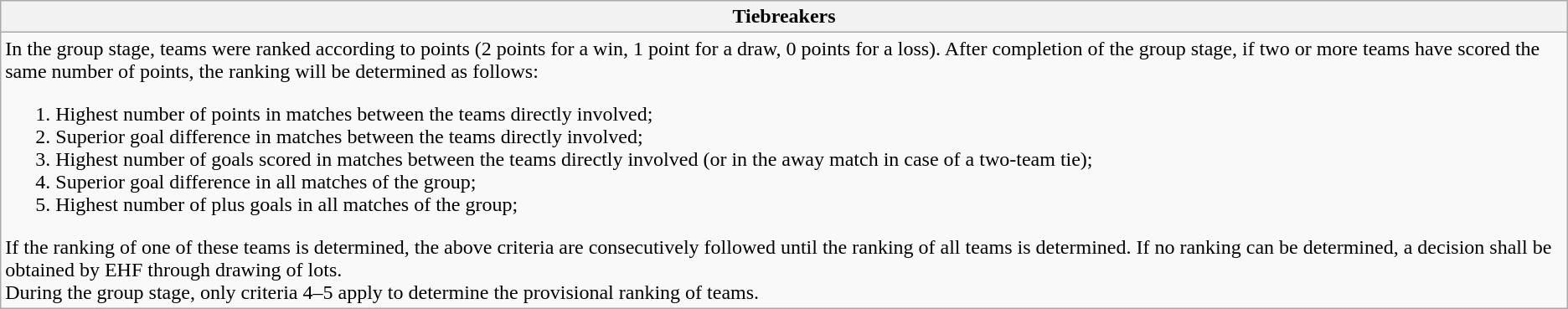<table class="wikitable collapsible collapsed">
<tr>
<th>Tiebreakers</th>
</tr>
<tr>
<td>In the group stage, teams were ranked according to points (2 points for a win, 1 point for a draw, 0 points for a loss). After completion of the group stage, if two or more teams have scored the same number of points, the ranking will be determined as follows:<br><ol><li>Highest number of points in matches between the teams directly involved;</li><li>Superior goal difference in matches between the teams directly involved;</li><li>Highest number of goals scored in matches between the teams directly involved (or in the away match in case of a two-team tie);</li><li>Superior goal difference in all matches of the group;</li><li>Highest number of plus goals in all matches of the group;</li></ol>If the ranking of one of these teams is determined, the above criteria are consecutively followed until the ranking of all teams is determined. If no ranking can be determined, a decision shall be obtained by EHF through drawing of lots.<br>During the group stage, only criteria 4–5 apply to determine the provisional ranking of teams.</td>
</tr>
</table>
